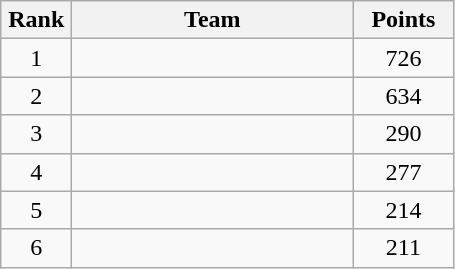<table class="wikitable" style="text-align:center;">
<tr>
<th width=40>Rank</th>
<th width=180>Team</th>
<th width=60>Points</th>
</tr>
<tr>
<td>1</td>
<td align=left></td>
<td>726</td>
</tr>
<tr>
<td>2</td>
<td align=left></td>
<td>634</td>
</tr>
<tr>
<td>3</td>
<td align=left></td>
<td>290</td>
</tr>
<tr>
<td>4</td>
<td align=left></td>
<td>277</td>
</tr>
<tr>
<td>5</td>
<td align=left></td>
<td>214</td>
</tr>
<tr>
<td>6</td>
<td align=left></td>
<td>211</td>
</tr>
</table>
